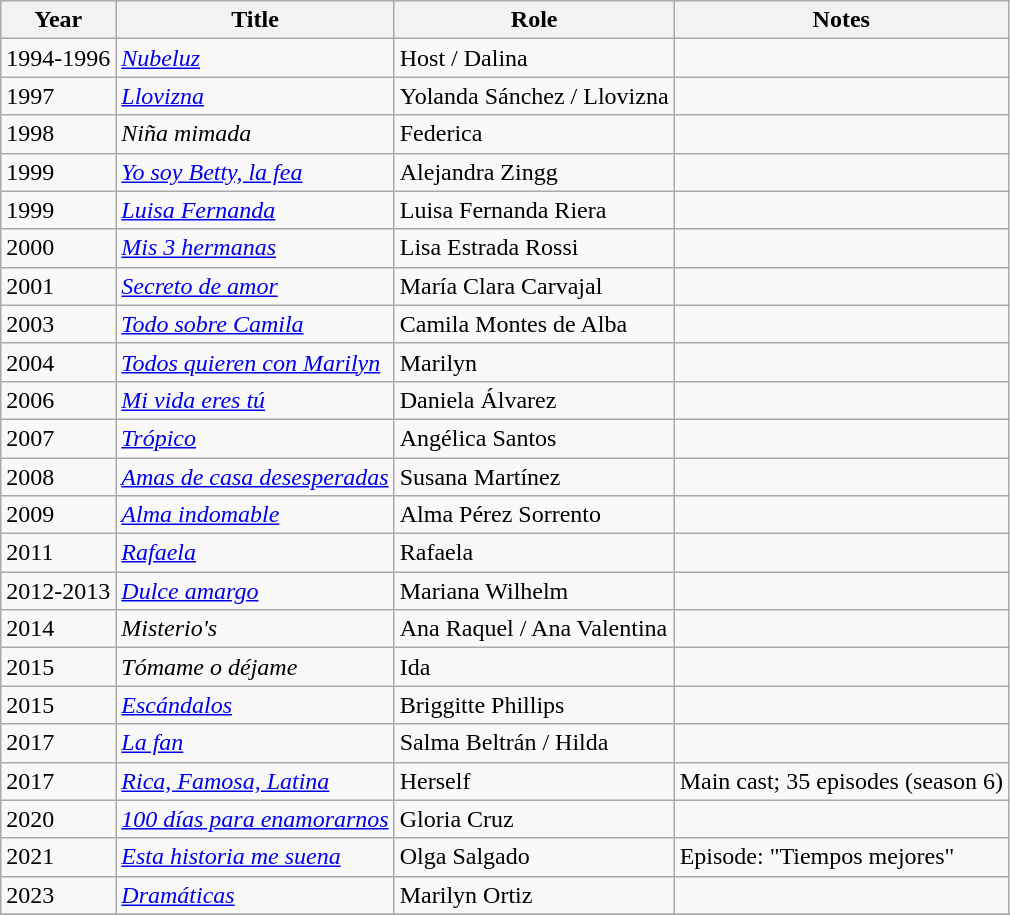<table class="wikitable sortable">
<tr>
<th>Year</th>
<th>Title</th>
<th>Role</th>
<th>Notes</th>
</tr>
<tr>
<td>1994-1996</td>
<td><em><a href='#'>Nubeluz</a></em></td>
<td>Host / Dalina</td>
<td></td>
</tr>
<tr>
<td>1997</td>
<td><em><a href='#'>Llovizna</a></em></td>
<td>Yolanda Sánchez / Llovizna</td>
<td></td>
</tr>
<tr>
<td>1998</td>
<td><em>Niña mimada</em></td>
<td>Federica</td>
<td></td>
</tr>
<tr>
<td>1999</td>
<td><em><a href='#'>Yo soy Betty, la fea</a></em></td>
<td>Alejandra Zingg</td>
<td></td>
</tr>
<tr>
<td>1999</td>
<td><em><a href='#'>Luisa Fernanda</a></em></td>
<td>Luisa Fernanda Riera</td>
<td></td>
</tr>
<tr>
<td>2000</td>
<td><em><a href='#'>Mis 3 hermanas</a></em></td>
<td>Lisa Estrada Rossi</td>
<td></td>
</tr>
<tr>
<td>2001</td>
<td><em><a href='#'>Secreto de amor</a></em></td>
<td>María Clara Carvajal</td>
<td></td>
</tr>
<tr>
<td>2003</td>
<td><em><a href='#'>Todo sobre Camila</a></em></td>
<td>Camila Montes de Alba</td>
<td></td>
</tr>
<tr>
<td>2004</td>
<td><em><a href='#'>Todos quieren con Marilyn</a></em></td>
<td>Marilyn</td>
<td></td>
</tr>
<tr>
<td>2006</td>
<td><em><a href='#'>Mi vida eres tú</a></em></td>
<td>Daniela Álvarez</td>
<td></td>
</tr>
<tr>
<td>2007</td>
<td><em><a href='#'>Trópico</a></em></td>
<td>Angélica Santos</td>
<td></td>
</tr>
<tr>
<td>2008</td>
<td><em><a href='#'>Amas de casa desesperadas</a></em></td>
<td>Susana Martínez</td>
<td></td>
</tr>
<tr>
<td>2009</td>
<td><em><a href='#'>Alma indomable</a></em></td>
<td>Alma Pérez Sorrento</td>
<td></td>
</tr>
<tr>
<td>2011</td>
<td><em><a href='#'>Rafaela</a></em></td>
<td>Rafaela</td>
<td></td>
</tr>
<tr>
<td>2012-2013</td>
<td><em><a href='#'>Dulce amargo</a></em></td>
<td>Mariana Wilhelm</td>
<td></td>
</tr>
<tr>
<td>2014</td>
<td><em>Misterio's</em></td>
<td>Ana Raquel / Ana Valentina</td>
<td></td>
</tr>
<tr>
<td>2015</td>
<td><em>Tómame o déjame</em></td>
<td>Ida</td>
<td></td>
</tr>
<tr>
<td>2015</td>
<td><em><a href='#'>Escándalos</a></em></td>
<td>Briggitte Phillips</td>
<td></td>
</tr>
<tr>
<td>2017</td>
<td><em><a href='#'>La fan</a></em></td>
<td>Salma Beltrán / Hilda</td>
<td></td>
</tr>
<tr>
<td>2017</td>
<td><em><a href='#'>Rica, Famosa, Latina</a></em></td>
<td>Herself</td>
<td>Main cast; 35 episodes (season 6)</td>
</tr>
<tr>
<td>2020</td>
<td><em><a href='#'>100 días para enamorarnos</a></em></td>
<td>Gloria Cruz</td>
<td></td>
</tr>
<tr>
<td>2021</td>
<td><em><a href='#'>Esta historia me suena</a></em></td>
<td>Olga Salgado</td>
<td>Episode: "Tiempos mejores"</td>
</tr>
<tr>
<td>2023</td>
<td><em><a href='#'>Dramáticas</a></em></td>
<td>Marilyn Ortiz</td>
<td></td>
</tr>
<tr>
</tr>
</table>
